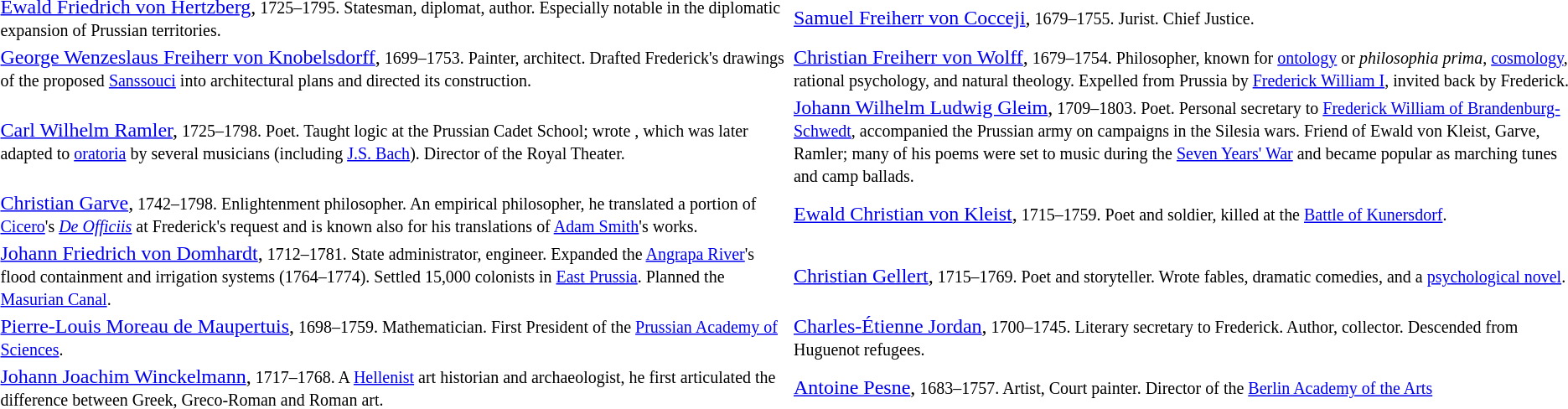<table style="text-align:left; width:100%;">
<tr>
<td style="width: 30%;"><a href='#'>Ewald Friedrich von Hertzberg</a>,<small> 1725–1795. Statesman, diplomat, author. Especially notable in the diplomatic expansion of Prussian territories.</small></td>
<td style="width: 30%;"><a href='#'>Samuel Freiherr von Cocceji</a>,<small> 1679–1755. Jurist. Chief Justice.</small></td>
</tr>
<tr>
<td><a href='#'>George Wenzeslaus Freiherr von Knobelsdorff</a>,<small> 1699–1753. Painter, architect. Drafted Frederick's drawings of the proposed <a href='#'>Sanssouci</a> into architectural plans and directed its construction.</small></td>
<td><a href='#'>Christian Freiherr von Wolff</a>,<small> 1679–1754. Philosopher, known for <a href='#'>ontology</a> or <em>philosophia prima</em>, <a href='#'>cosmology</a>, rational psychology, and natural theology. Expelled from Prussia by <a href='#'>Frederick William I</a>, invited back by Frederick.</small></td>
</tr>
<tr>
<td><a href='#'>Carl Wilhelm Ramler</a>,<small> 1725–1798. Poet. Taught logic at the Prussian Cadet School; wrote , which was later adapted to <a href='#'>oratoria</a> by several musicians (including <a href='#'>J.S. Bach</a>). Director of the Royal Theater.</small></td>
<td><a href='#'>Johann Wilhelm Ludwig Gleim</a>,<small> 1709–1803. Poet. Personal secretary to <a href='#'>Frederick William of Brandenburg-Schwedt</a>, accompanied the Prussian army on campaigns in the Silesia wars. Friend of Ewald von Kleist, Garve, Ramler; many of his poems were set to music during the <a href='#'>Seven Years' War</a> and became popular as marching tunes and camp ballads.</small></td>
</tr>
<tr>
<td><a href='#'>Christian Garve</a>,<small> 1742–1798. Enlightenment philosopher. An empirical philosopher, he translated a portion of <a href='#'>Cicero</a>'s <em><a href='#'>De Officiis</a></em> at Frederick's request and is known also for his translations of <a href='#'>Adam Smith</a>'s works.</small></td>
<td> <a href='#'>Ewald Christian von Kleist</a>,<small> 1715–1759. Poet and soldier, killed at the <a href='#'>Battle of Kunersdorf</a>.</small></td>
</tr>
<tr>
<td><a href='#'>Johann Friedrich von Domhardt</a>,<small> 1712–1781. State administrator, engineer. Expanded the <a href='#'>Angrapa River</a>'s flood containment and irrigation systems (1764–1774). Settled 15,000 colonists in <a href='#'>East Prussia</a>. Planned the <a href='#'>Masurian Canal</a>.</small></td>
<td><a href='#'>Christian Gellert</a>,<small> 1715–1769. Poet and storyteller. Wrote fables, dramatic comedies, and a <a href='#'>psychological novel</a>. </small></td>
</tr>
<tr>
<td><a href='#'>Pierre-Louis Moreau de Maupertuis</a>,<small> 1698–1759. Mathematician. First President of the <a href='#'>Prussian Academy of Sciences</a>.</small></td>
<td><a href='#'>Charles-Étienne Jordan</a>,<small> 1700–1745. Literary secretary to Frederick. Author, collector. Descended from Huguenot refugees.</small></td>
</tr>
<tr>
<td><a href='#'>Johann Joachim Winckelmann</a>,<small> 1717–1768. A <a href='#'>Hellenist</a> art historian and archaeologist, he first articulated the difference between Greek, Greco-Roman and Roman art.</small></td>
<td><a href='#'>Antoine Pesne</a>,<small> 1683–1757. Artist, Court painter. Director of the <a href='#'>Berlin Academy of the Arts</a> </small></td>
</tr>
</table>
